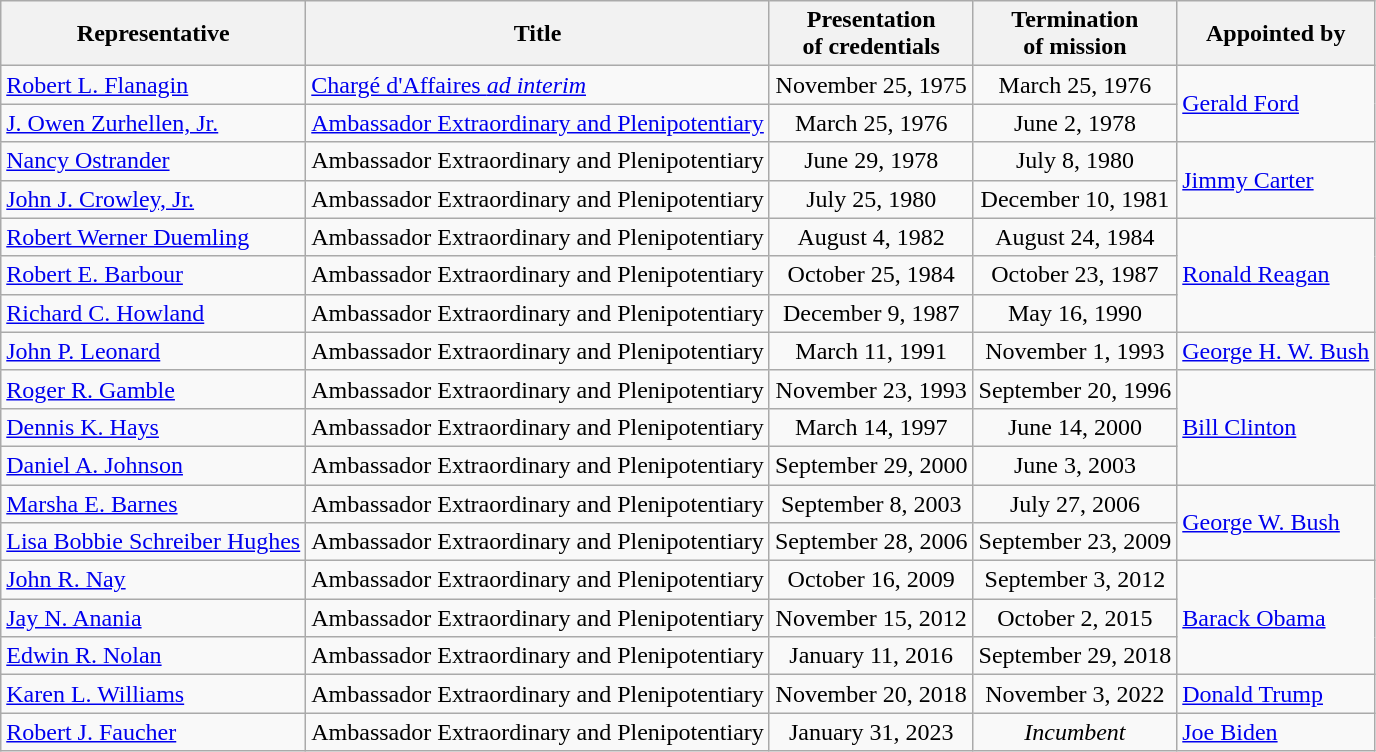<table class=wikitable>
<tr>
<th>Representative</th>
<th>Title</th>
<th>Presentation<br>of credentials</th>
<th>Termination<br>of mission</th>
<th>Appointed by</th>
</tr>
<tr>
<td><a href='#'>Robert L. Flanagin</a></td>
<td><a href='#'>Chargé d'Affaires <em>ad interim</em></a></td>
<td align=center>November 25, 1975</td>
<td align=center>March 25, 1976</td>
<td rowspan=2><a href='#'>Gerald Ford</a></td>
</tr>
<tr>
<td><a href='#'>J. Owen Zurhellen, Jr.</a></td>
<td><a href='#'>Ambassador Extraordinary and Plenipotentiary</a></td>
<td align=center>March 25, 1976</td>
<td align=center>June 2, 1978</td>
</tr>
<tr>
<td><a href='#'>Nancy Ostrander</a></td>
<td>Ambassador Extraordinary and Plenipotentiary</td>
<td align=center>June 29, 1978</td>
<td align=center>July 8, 1980</td>
<td rowspan=2><a href='#'>Jimmy Carter</a></td>
</tr>
<tr>
<td><a href='#'>John J. Crowley, Jr.</a></td>
<td>Ambassador Extraordinary and Plenipotentiary</td>
<td align=center>July 25, 1980</td>
<td align=center>December 10, 1981</td>
</tr>
<tr>
<td><a href='#'>Robert Werner Duemling</a></td>
<td>Ambassador Extraordinary and Plenipotentiary</td>
<td align=center>August 4, 1982</td>
<td align=center>August 24, 1984</td>
<td rowspan=3><a href='#'>Ronald Reagan</a></td>
</tr>
<tr>
<td><a href='#'>Robert E. Barbour</a></td>
<td>Ambassador Extraordinary and Plenipotentiary</td>
<td align=center>October 25, 1984</td>
<td align=center>October 23, 1987</td>
</tr>
<tr>
<td><a href='#'>Richard C. Howland</a></td>
<td>Ambassador Extraordinary and Plenipotentiary</td>
<td align=center>December 9, 1987</td>
<td align=center>May 16, 1990</td>
</tr>
<tr>
<td><a href='#'>John P. Leonard</a></td>
<td>Ambassador Extraordinary and Plenipotentiary</td>
<td align=center>March 11, 1991</td>
<td align=center>November 1, 1993</td>
<td><a href='#'>George H. W. Bush</a></td>
</tr>
<tr>
<td><a href='#'>Roger R. Gamble</a></td>
<td>Ambassador Extraordinary and Plenipotentiary</td>
<td align=center>November 23, 1993</td>
<td align=center>September 20, 1996</td>
<td rowspan=3><a href='#'>Bill Clinton</a></td>
</tr>
<tr>
<td><a href='#'>Dennis K. Hays</a></td>
<td>Ambassador Extraordinary and Plenipotentiary</td>
<td align=center>March 14, 1997</td>
<td align=center>June 14, 2000</td>
</tr>
<tr>
<td><a href='#'>Daniel A. Johnson</a></td>
<td>Ambassador Extraordinary and Plenipotentiary</td>
<td align=center>September 29, 2000</td>
<td align=center>June 3, 2003</td>
</tr>
<tr>
<td><a href='#'>Marsha E. Barnes</a></td>
<td>Ambassador Extraordinary and Plenipotentiary</td>
<td align=center>September 8, 2003</td>
<td align=center>July 27, 2006</td>
<td rowspan=2><a href='#'>George W. Bush</a></td>
</tr>
<tr>
<td><a href='#'>Lisa Bobbie Schreiber Hughes</a></td>
<td>Ambassador Extraordinary and Plenipotentiary</td>
<td align=center>September 28, 2006</td>
<td align=center>September 23, 2009</td>
</tr>
<tr>
<td><a href='#'>John R. Nay</a></td>
<td>Ambassador Extraordinary and Plenipotentiary</td>
<td align=center>October 16, 2009</td>
<td align=center>September 3, 2012</td>
<td rowspan=3><a href='#'>Barack Obama</a></td>
</tr>
<tr>
<td><a href='#'>Jay N. Anania</a></td>
<td>Ambassador Extraordinary and Plenipotentiary</td>
<td align=center>November 15, 2012</td>
<td align=center>October 2, 2015</td>
</tr>
<tr>
<td><a href='#'>Edwin R. Nolan</a></td>
<td>Ambassador Extraordinary and Plenipotentiary</td>
<td align=center>January 11, 2016</td>
<td align=center>September 29, 2018</td>
</tr>
<tr>
<td><a href='#'>Karen L. Williams</a></td>
<td>Ambassador Extraordinary and Plenipotentiary</td>
<td align=center>November 20, 2018</td>
<td align=center>November 3, 2022</td>
<td><a href='#'>Donald Trump</a></td>
</tr>
<tr>
<td><a href='#'>Robert J. Faucher</a></td>
<td>Ambassador Extraordinary and Plenipotentiary</td>
<td align=center>January 31, 2023</td>
<td align=center><em>Incumbent</em></td>
<td><a href='#'>Joe Biden</a></td>
</tr>
</table>
